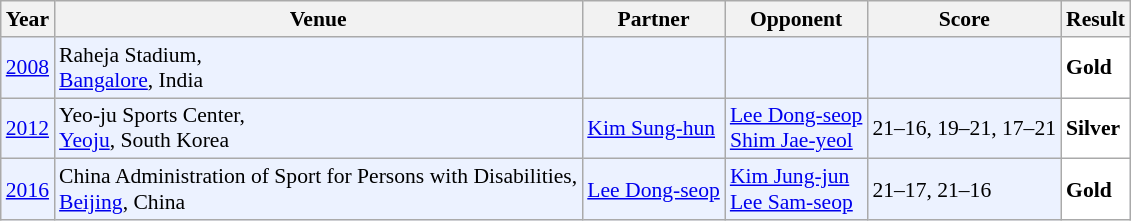<table class="sortable wikitable" style="font-size: 90%;">
<tr>
<th>Year</th>
<th>Venue</th>
<th>Partner</th>
<th>Opponent</th>
<th>Score</th>
<th>Result</th>
</tr>
<tr style="background:#ECF2FF">
<td align="center"><a href='#'>2008</a></td>
<td align="left">Raheja Stadium,<br><a href='#'>Bangalore</a>, India</td>
<td align="left"></td>
<td align="left"></td>
<td align="left"></td>
<td style="text-align:left; background:white"> <strong>Gold</strong></td>
</tr>
<tr style="background:#ECF2FF">
<td align="center"><a href='#'>2012</a></td>
<td align="left">Yeo-ju Sports Center,<br><a href='#'>Yeoju</a>, South Korea</td>
<td align="left"> <a href='#'>Kim Sung-hun</a></td>
<td> <a href='#'>Lee Dong-seop</a><br> <a href='#'>Shim Jae-yeol</a></td>
<td>21–16, 19–21, 17–21</td>
<td style="text-align:left; background:white"> <strong>Silver</strong></td>
</tr>
<tr style="background:#ECF2FF">
<td align="center"><a href='#'>2016</a></td>
<td align="left">China Administration of Sport for Persons with Disabilities,<br><a href='#'>Beijing</a>, China</td>
<td align="left"> <a href='#'>Lee Dong-seop</a></td>
<td align="left"> <a href='#'>Kim Jung-jun</a><br> <a href='#'>Lee Sam-seop</a></td>
<td align="left">21–17, 21–16</td>
<td style="text-align:left; background:white"> <strong>Gold</strong></td>
</tr>
</table>
